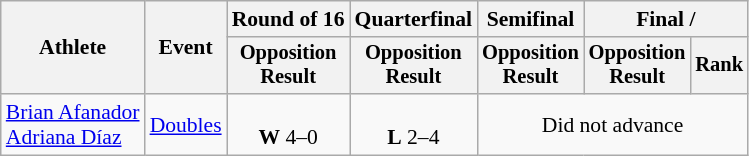<table class=wikitable style=font-size:90%;text-align:center>
<tr>
<th rowspan=2>Athlete</th>
<th rowspan=2>Event</th>
<th>Round of 16</th>
<th>Quarterfinal</th>
<th>Semifinal</th>
<th colspan=2>Final / </th>
</tr>
<tr style=font-size:95%>
<th>Opposition<br>Result</th>
<th>Opposition<br>Result</th>
<th>Opposition<br>Result</th>
<th>Opposition<br>Result</th>
<th>Rank</th>
</tr>
<tr>
<td align=left><a href='#'>Brian Afanador</a><br><a href='#'>Adriana Díaz</a></td>
<td align=left><a href='#'>Doubles</a></td>
<td><br><strong>W</strong> 4–0</td>
<td><br><strong>L</strong> 2–4</td>
<td colspan=3>Did not advance</td>
</tr>
</table>
